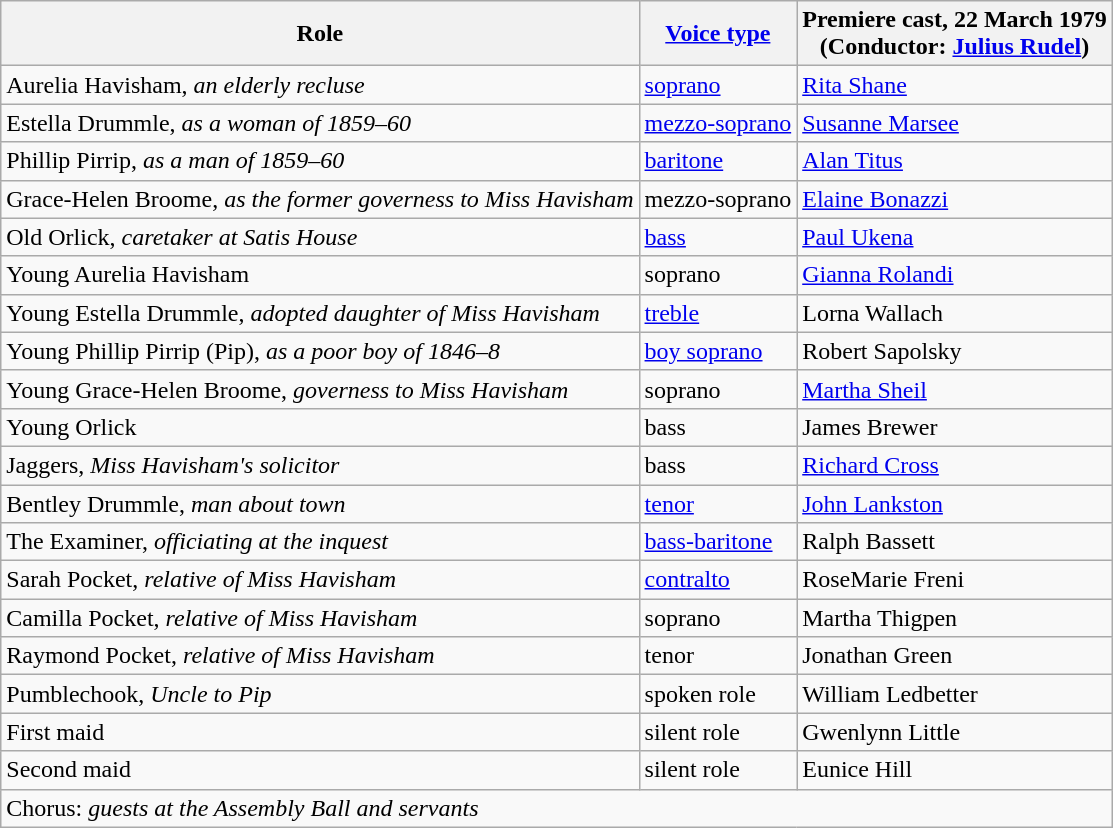<table class="wikitable">
<tr>
<th>Role</th>
<th><a href='#'>Voice type</a></th>
<th>Premiere cast, 22 March 1979<br>(Conductor: <a href='#'>Julius Rudel</a>)</th>
</tr>
<tr>
<td>Aurelia Havisham, <em>an elderly recluse</em></td>
<td><a href='#'>soprano</a></td>
<td><a href='#'>Rita Shane</a></td>
</tr>
<tr>
<td>Estella Drummle, <em>as a woman of 1859–60</em></td>
<td><a href='#'>mezzo-soprano</a></td>
<td><a href='#'>Susanne Marsee</a></td>
</tr>
<tr>
<td>Phillip Pirrip, <em>as a man of 1859–60</em></td>
<td><a href='#'>baritone</a></td>
<td><a href='#'>Alan Titus</a></td>
</tr>
<tr>
<td>Grace-Helen Broome, <em>as the former governess to Miss Havisham</em></td>
<td>mezzo-soprano</td>
<td><a href='#'>Elaine Bonazzi</a></td>
</tr>
<tr>
<td>Old Orlick, <em>caretaker at Satis House</em></td>
<td><a href='#'>bass</a></td>
<td><a href='#'>Paul Ukena</a></td>
</tr>
<tr>
<td>Young Aurelia Havisham</td>
<td>soprano</td>
<td><a href='#'>Gianna Rolandi</a></td>
</tr>
<tr>
<td>Young Estella Drummle, <em>adopted daughter of Miss Havisham</em></td>
<td><a href='#'>treble</a></td>
<td>Lorna Wallach</td>
</tr>
<tr>
<td>Young Phillip Pirrip (Pip), <em>as a poor boy of 1846–8</em></td>
<td><a href='#'>boy soprano</a></td>
<td>Robert Sapolsky</td>
</tr>
<tr>
<td>Young Grace-Helen Broome, <em>governess to Miss Havisham</em></td>
<td>soprano</td>
<td><a href='#'>Martha Sheil</a></td>
</tr>
<tr>
<td>Young Orlick</td>
<td>bass</td>
<td>James Brewer</td>
</tr>
<tr>
<td>Jaggers, <em>Miss Havisham's solicitor</em></td>
<td>bass</td>
<td><a href='#'>Richard Cross</a></td>
</tr>
<tr>
<td>Bentley Drummle, <em>man about town</em></td>
<td><a href='#'>tenor</a></td>
<td><a href='#'>John Lankston</a></td>
</tr>
<tr>
<td>The Examiner, <em>officiating at the inquest</em></td>
<td><a href='#'>bass-baritone</a></td>
<td>Ralph Bassett</td>
</tr>
<tr>
<td>Sarah Pocket, <em>relative of Miss Havisham</em></td>
<td><a href='#'>contralto</a></td>
<td>RoseMarie Freni</td>
</tr>
<tr>
<td>Camilla Pocket, <em>relative of Miss Havisham</em></td>
<td>soprano</td>
<td>Martha Thigpen</td>
</tr>
<tr>
<td>Raymond Pocket, <em>relative of Miss Havisham</em></td>
<td>tenor</td>
<td>Jonathan Green</td>
</tr>
<tr>
<td>Pumblechook, <em>Uncle to Pip</em></td>
<td>spoken role</td>
<td>William Ledbetter</td>
</tr>
<tr>
<td>First maid</td>
<td>silent role</td>
<td>Gwenlynn Little</td>
</tr>
<tr>
<td>Second maid</td>
<td>silent role</td>
<td>Eunice Hill</td>
</tr>
<tr>
<td colspan="3">Chorus: <em>guests at the Assembly Ball and servants</em></td>
</tr>
</table>
